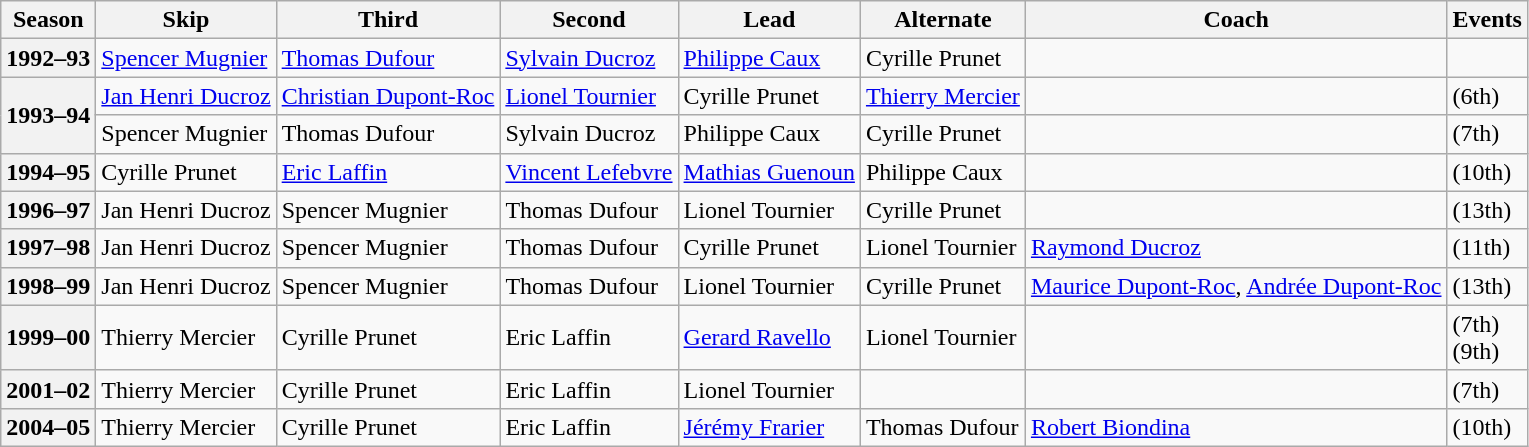<table class="wikitable">
<tr>
<th scope="col">Season</th>
<th scope="col">Skip</th>
<th scope="col">Third</th>
<th scope="col">Second</th>
<th scope="col">Lead</th>
<th scope="col">Alternate</th>
<th scope="col">Coach</th>
<th scope="col">Events</th>
</tr>
<tr>
<th scope="row">1992–93</th>
<td><a href='#'>Spencer Mugnier</a></td>
<td><a href='#'>Thomas Dufour</a></td>
<td><a href='#'>Sylvain Ducroz</a></td>
<td><a href='#'>Philippe Caux</a></td>
<td>Cyrille Prunet</td>
<td></td>
<td> </td>
</tr>
<tr>
<th scope="row" rowspan=2>1993–94</th>
<td><a href='#'>Jan Henri Ducroz</a></td>
<td><a href='#'>Christian Dupont-Roc</a></td>
<td><a href='#'>Lionel Tournier</a></td>
<td>Cyrille Prunet</td>
<td><a href='#'>Thierry Mercier</a></td>
<td></td>
<td> (6th)</td>
</tr>
<tr>
<td>Spencer Mugnier</td>
<td>Thomas Dufour</td>
<td>Sylvain Ducroz</td>
<td>Philippe Caux</td>
<td>Cyrille Prunet</td>
<td></td>
<td> (7th)</td>
</tr>
<tr>
<th scope="row">1994–95</th>
<td>Cyrille Prunet</td>
<td><a href='#'>Eric Laffin</a></td>
<td><a href='#'>Vincent Lefebvre</a></td>
<td><a href='#'>Mathias Guenoun</a></td>
<td>Philippe Caux</td>
<td></td>
<td> (10th)</td>
</tr>
<tr>
<th scope="row">1996–97</th>
<td>Jan Henri Ducroz</td>
<td>Spencer Mugnier</td>
<td>Thomas Dufour</td>
<td>Lionel Tournier</td>
<td>Cyrille Prunet</td>
<td></td>
<td> (13th)</td>
</tr>
<tr>
<th scope="row">1997–98</th>
<td>Jan Henri Ducroz</td>
<td>Spencer Mugnier</td>
<td>Thomas Dufour</td>
<td>Cyrille Prunet</td>
<td>Lionel Tournier</td>
<td><a href='#'>Raymond Ducroz</a></td>
<td> (11th)</td>
</tr>
<tr>
<th scope="row">1998–99</th>
<td>Jan Henri Ducroz</td>
<td>Spencer Mugnier</td>
<td>Thomas Dufour</td>
<td>Lionel Tournier</td>
<td>Cyrille Prunet</td>
<td><a href='#'>Maurice Dupont-Roc</a>, <a href='#'>Andrée Dupont-Roc</a></td>
<td> (13th)</td>
</tr>
<tr>
<th scope="row">1999–00</th>
<td>Thierry Mercier</td>
<td>Cyrille Prunet</td>
<td>Eric Laffin</td>
<td><a href='#'>Gerard Ravello</a></td>
<td>Lionel Tournier</td>
<td></td>
<td> (7th)<br> (9th)</td>
</tr>
<tr>
<th scope="row">2001–02</th>
<td>Thierry Mercier</td>
<td>Cyrille Prunet</td>
<td>Eric Laffin</td>
<td>Lionel Tournier</td>
<td></td>
<td></td>
<td> (7th)</td>
</tr>
<tr>
<th scope="row">2004–05</th>
<td>Thierry Mercier</td>
<td>Cyrille Prunet</td>
<td>Eric Laffin</td>
<td><a href='#'>Jérémy Frarier</a></td>
<td>Thomas Dufour</td>
<td><a href='#'>Robert Biondina</a></td>
<td> (10th)</td>
</tr>
</table>
